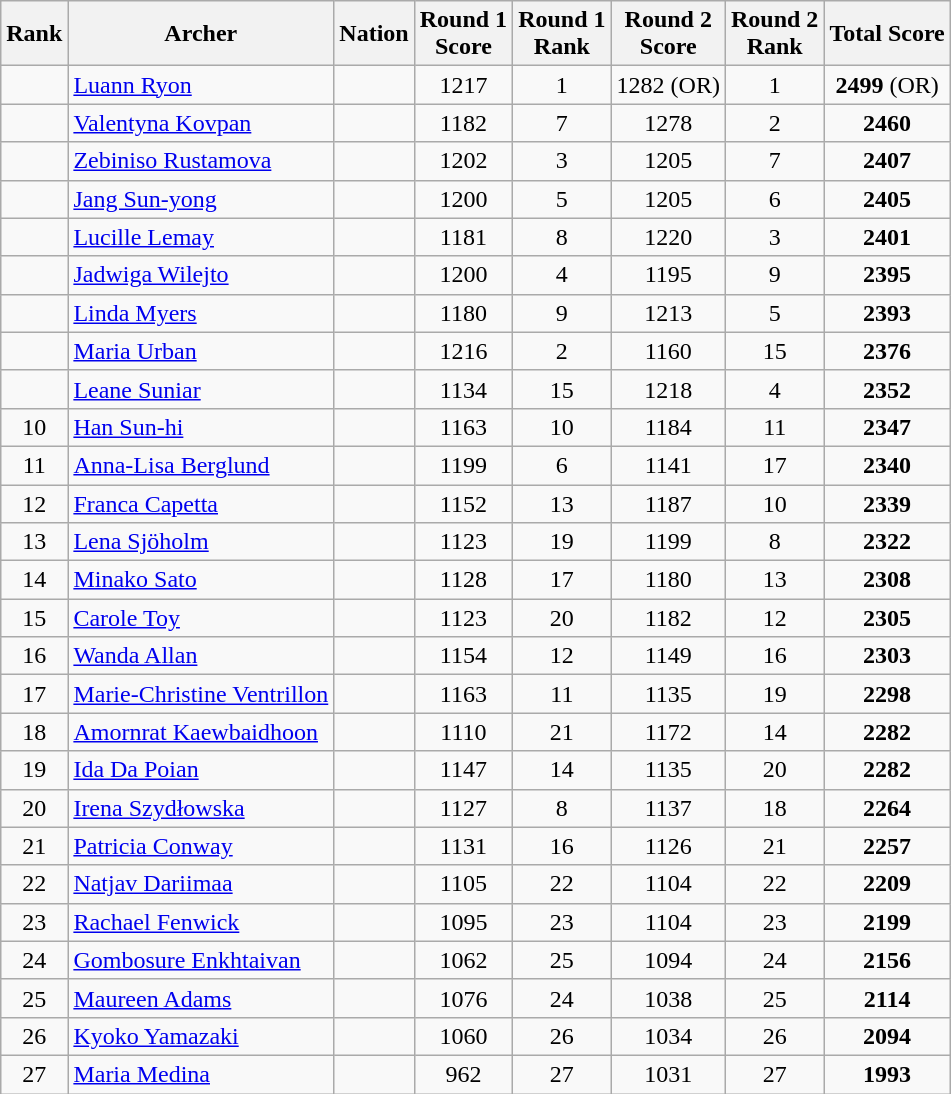<table class="wikitable sortable" style="text-align:center;">
<tr>
<th>Rank</th>
<th>Archer</th>
<th>Nation</th>
<th>Round 1 <br> Score</th>
<th>Round 1 <br> Rank</th>
<th>Round 2 <br> Score</th>
<th>Round 2 <br> Rank</th>
<th>Total Score</th>
</tr>
<tr>
<td></td>
<td align=left><a href='#'>Luann Ryon</a></td>
<td align=left></td>
<td>1217</td>
<td>1</td>
<td>1282 (OR)</td>
<td>1</td>
<td><strong>2499</strong> (OR)</td>
</tr>
<tr>
<td></td>
<td align=left><a href='#'>Valentyna Kovpan</a></td>
<td align=left></td>
<td>1182</td>
<td>7</td>
<td>1278</td>
<td>2</td>
<td><strong>2460</strong></td>
</tr>
<tr>
<td></td>
<td align=left><a href='#'>Zebiniso Rustamova</a></td>
<td align=left></td>
<td>1202</td>
<td>3</td>
<td>1205</td>
<td>7</td>
<td><strong>2407</strong></td>
</tr>
<tr>
<td></td>
<td align=left><a href='#'>Jang Sun-yong</a></td>
<td align=left></td>
<td>1200</td>
<td>5</td>
<td>1205</td>
<td>6</td>
<td><strong>2405</strong></td>
</tr>
<tr>
<td></td>
<td align=left><a href='#'>Lucille Lemay</a></td>
<td align=left></td>
<td>1181</td>
<td>8</td>
<td>1220</td>
<td>3</td>
<td><strong>2401</strong></td>
</tr>
<tr>
<td></td>
<td align=left><a href='#'>Jadwiga Wilejto</a></td>
<td align=left></td>
<td>1200</td>
<td>4</td>
<td>1195</td>
<td>9</td>
<td><strong>2395</strong></td>
</tr>
<tr>
<td></td>
<td align=left><a href='#'>Linda Myers</a></td>
<td align=left></td>
<td>1180</td>
<td>9</td>
<td>1213</td>
<td>5</td>
<td><strong>2393</strong></td>
</tr>
<tr>
<td></td>
<td align=left><a href='#'>Maria Urban</a></td>
<td align=left></td>
<td>1216</td>
<td>2</td>
<td>1160</td>
<td>15</td>
<td><strong>2376</strong></td>
</tr>
<tr>
<td></td>
<td align=left><a href='#'>Leane Suniar</a></td>
<td align=left></td>
<td>1134</td>
<td>15</td>
<td>1218</td>
<td>4</td>
<td><strong>2352</strong></td>
</tr>
<tr>
<td>10</td>
<td align=left><a href='#'>Han Sun-hi</a></td>
<td align=left></td>
<td>1163</td>
<td>10</td>
<td>1184</td>
<td>11</td>
<td><strong>2347</strong></td>
</tr>
<tr>
<td>11</td>
<td align=left><a href='#'>Anna-Lisa Berglund</a></td>
<td align=left></td>
<td>1199</td>
<td>6</td>
<td>1141</td>
<td>17</td>
<td><strong>2340</strong></td>
</tr>
<tr>
<td>12</td>
<td align=left><a href='#'>Franca Capetta</a></td>
<td align=left></td>
<td>1152</td>
<td>13</td>
<td>1187</td>
<td>10</td>
<td><strong>2339</strong></td>
</tr>
<tr>
<td>13</td>
<td align=left><a href='#'>Lena Sjöholm</a></td>
<td align=left></td>
<td>1123</td>
<td>19</td>
<td>1199</td>
<td>8</td>
<td><strong>2322</strong></td>
</tr>
<tr>
<td>14</td>
<td align=left><a href='#'>Minako Sato</a></td>
<td align=left></td>
<td>1128</td>
<td>17</td>
<td>1180</td>
<td>13</td>
<td><strong>2308</strong></td>
</tr>
<tr>
<td>15</td>
<td align=left><a href='#'>Carole Toy</a></td>
<td align=left></td>
<td>1123</td>
<td>20</td>
<td>1182</td>
<td>12</td>
<td><strong>2305</strong></td>
</tr>
<tr>
<td>16</td>
<td align=left><a href='#'>Wanda Allan</a></td>
<td align=left></td>
<td>1154</td>
<td>12</td>
<td>1149</td>
<td>16</td>
<td><strong>2303</strong></td>
</tr>
<tr>
<td>17</td>
<td align=left><a href='#'>Marie-Christine Ventrillon</a></td>
<td align=left></td>
<td>1163</td>
<td>11</td>
<td>1135</td>
<td>19</td>
<td><strong>2298</strong></td>
</tr>
<tr>
<td>18</td>
<td align=left><a href='#'>Amornrat Kaewbaidhoon</a></td>
<td align=left></td>
<td>1110</td>
<td>21</td>
<td>1172</td>
<td>14</td>
<td><strong>2282</strong></td>
</tr>
<tr>
<td>19</td>
<td align=left><a href='#'>Ida Da Poian</a></td>
<td align=left></td>
<td>1147</td>
<td>14</td>
<td>1135</td>
<td>20</td>
<td><strong>2282</strong></td>
</tr>
<tr>
<td>20</td>
<td align=left><a href='#'>Irena Szydłowska</a></td>
<td align=left></td>
<td>1127</td>
<td>8</td>
<td>1137</td>
<td>18</td>
<td><strong>2264</strong></td>
</tr>
<tr>
<td>21</td>
<td align=left><a href='#'>Patricia Conway</a></td>
<td align=left></td>
<td>1131</td>
<td>16</td>
<td>1126</td>
<td>21</td>
<td><strong>2257</strong></td>
</tr>
<tr>
<td>22</td>
<td align=left><a href='#'>Natjav Dariimaa</a></td>
<td align=left></td>
<td>1105</td>
<td>22</td>
<td>1104</td>
<td>22</td>
<td><strong>2209</strong></td>
</tr>
<tr>
<td>23</td>
<td align=left><a href='#'>Rachael Fenwick</a></td>
<td align=left></td>
<td>1095</td>
<td>23</td>
<td>1104</td>
<td>23</td>
<td><strong>2199</strong></td>
</tr>
<tr>
<td>24</td>
<td align=left><a href='#'>Gombosure Enkhtaivan</a></td>
<td align=left></td>
<td>1062</td>
<td>25</td>
<td>1094</td>
<td>24</td>
<td><strong>2156</strong></td>
</tr>
<tr>
<td>25</td>
<td align=left><a href='#'>Maureen Adams</a></td>
<td align=left></td>
<td>1076</td>
<td>24</td>
<td>1038</td>
<td>25</td>
<td><strong>2114</strong></td>
</tr>
<tr>
<td>26</td>
<td align=left><a href='#'>Kyoko Yamazaki</a></td>
<td align=left></td>
<td>1060</td>
<td>26</td>
<td>1034</td>
<td>26</td>
<td><strong>2094</strong></td>
</tr>
<tr>
<td>27</td>
<td align=left><a href='#'>Maria Medina</a></td>
<td align=left></td>
<td>962</td>
<td>27</td>
<td>1031</td>
<td>27</td>
<td><strong>1993</strong></td>
</tr>
</table>
